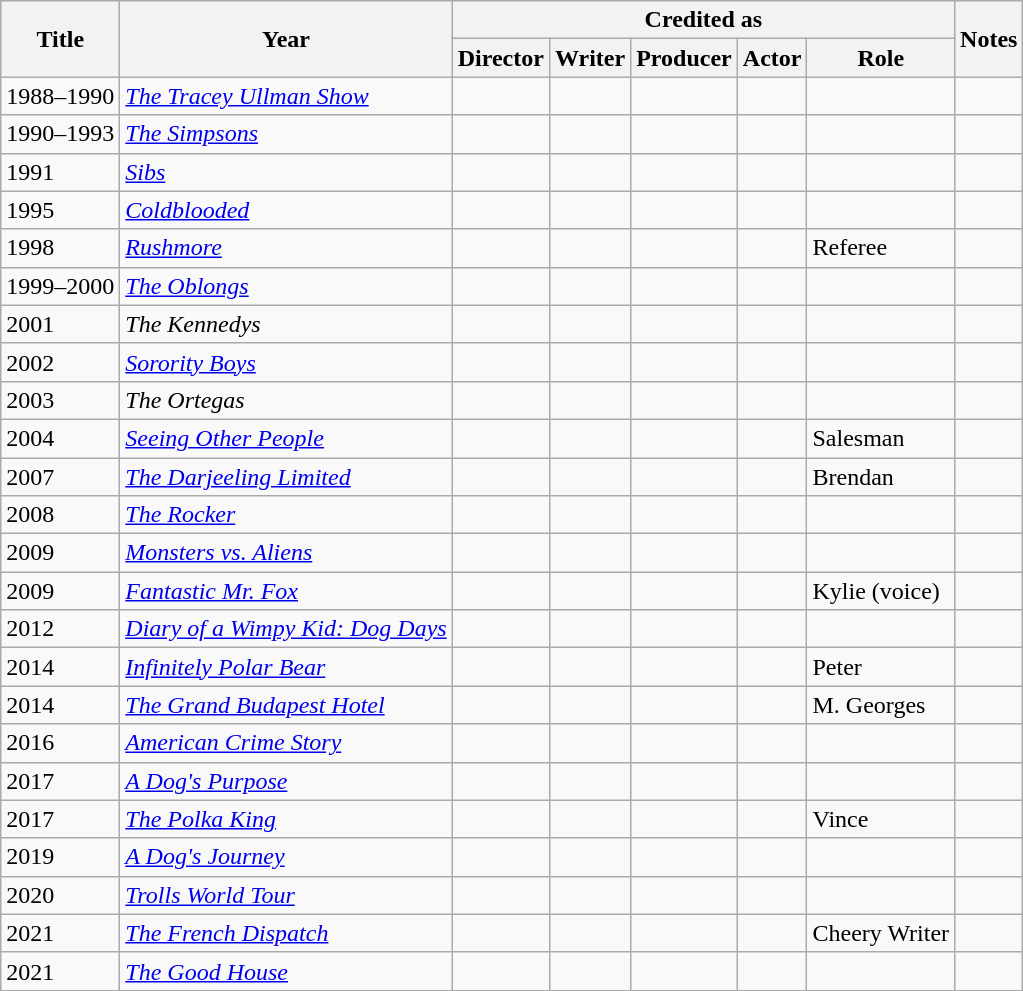<table class="wikitable sortable plainrowheaders">
<tr>
<th rowspan="2" scope="col">Title</th>
<th rowspan="2" scope="col">Year</th>
<th colspan="5" scope="col">Credited as</th>
<th rowspan="2" scope="col" class="unsortable">Notes</th>
</tr>
<tr>
<th>Director</th>
<th>Writer</th>
<th>Producer</th>
<th>Actor</th>
<th>Role</th>
</tr>
<tr>
<td>1988–1990</td>
<td><em><a href='#'>The Tracey Ullman Show</a></em></td>
<td></td>
<td></td>
<td></td>
<td></td>
<td></td>
<td></td>
</tr>
<tr>
<td>1990–1993</td>
<td><em><a href='#'>The Simpsons</a></em></td>
<td></td>
<td></td>
<td></td>
<td></td>
<td></td>
<td></td>
</tr>
<tr>
<td>1991</td>
<td><em><a href='#'>Sibs</a></em></td>
<td></td>
<td></td>
<td></td>
<td></td>
<td></td>
<td></td>
</tr>
<tr>
<td>1995</td>
<td><em><a href='#'>Coldblooded</a></em></td>
<td></td>
<td></td>
<td></td>
<td></td>
<td></td>
<td></td>
</tr>
<tr>
<td>1998</td>
<td><em><a href='#'>Rushmore</a></em></td>
<td></td>
<td></td>
<td></td>
<td></td>
<td>Referee</td>
<td></td>
</tr>
<tr>
<td>1999–2000</td>
<td><em><a href='#'>The Oblongs</a></em></td>
<td></td>
<td></td>
<td></td>
<td></td>
<td></td>
<td></td>
</tr>
<tr>
<td>2001</td>
<td><em>The Kennedys</em></td>
<td></td>
<td></td>
<td></td>
<td></td>
<td></td>
<td></td>
</tr>
<tr>
<td>2002</td>
<td><em><a href='#'>Sorority Boys</a></em></td>
<td></td>
<td></td>
<td></td>
<td></td>
<td></td>
<td></td>
</tr>
<tr>
<td>2003</td>
<td><em>The Ortegas</em></td>
<td></td>
<td></td>
<td></td>
<td></td>
<td></td>
<td></td>
</tr>
<tr>
<td>2004</td>
<td><em><a href='#'>Seeing Other People</a></em></td>
<td></td>
<td></td>
<td></td>
<td></td>
<td>Salesman</td>
<td></td>
</tr>
<tr>
<td>2007</td>
<td><em><a href='#'>The Darjeeling Limited</a></em></td>
<td></td>
<td></td>
<td></td>
<td></td>
<td>Brendan</td>
<td></td>
</tr>
<tr>
<td>2008</td>
<td><em><a href='#'>The Rocker</a></em></td>
<td></td>
<td></td>
<td></td>
<td></td>
<td></td>
<td></td>
</tr>
<tr>
<td>2009</td>
<td><em><a href='#'>Monsters vs. Aliens</a></em></td>
<td></td>
<td></td>
<td></td>
<td></td>
<td></td>
<td></td>
</tr>
<tr>
<td>2009</td>
<td><em><a href='#'>Fantastic Mr. Fox</a></em></td>
<td></td>
<td></td>
<td></td>
<td></td>
<td>Kylie (voice)</td>
<td></td>
</tr>
<tr>
<td>2012</td>
<td><em><a href='#'>Diary of a Wimpy Kid: Dog Days</a></em></td>
<td></td>
<td></td>
<td></td>
<td></td>
<td></td>
<td></td>
</tr>
<tr>
<td>2014</td>
<td><em><a href='#'>Infinitely Polar Bear</a></em></td>
<td></td>
<td></td>
<td></td>
<td></td>
<td>Peter</td>
<td></td>
</tr>
<tr>
<td>2014</td>
<td><em><a href='#'>The Grand Budapest Hotel</a></em></td>
<td></td>
<td></td>
<td></td>
<td></td>
<td>M. Georges</td>
<td></td>
</tr>
<tr>
<td>2016</td>
<td><em><a href='#'>American Crime Story</a></em></td>
<td></td>
<td></td>
<td></td>
<td></td>
<td></td>
<td></td>
</tr>
<tr>
<td>2017</td>
<td><em><a href='#'>A Dog's Purpose</a></em></td>
<td></td>
<td></td>
<td></td>
<td></td>
<td></td>
<td></td>
</tr>
<tr>
<td>2017</td>
<td><em><a href='#'>The Polka King</a></em></td>
<td></td>
<td></td>
<td></td>
<td></td>
<td>Vince</td>
<td></td>
</tr>
<tr>
<td>2019</td>
<td><em><a href='#'>A Dog's Journey</a></em></td>
<td></td>
<td></td>
<td></td>
<td></td>
<td></td>
<td></td>
</tr>
<tr>
<td>2020</td>
<td><em><a href='#'>Trolls World Tour</a></em></td>
<td></td>
<td></td>
<td></td>
<td></td>
<td></td>
<td></td>
</tr>
<tr>
<td>2021</td>
<td><em><a href='#'>The French Dispatch</a></em></td>
<td></td>
<td></td>
<td></td>
<td></td>
<td>Cheery Writer</td>
<td></td>
</tr>
<tr>
<td>2021</td>
<td><em><a href='#'>The Good House</a></em></td>
<td></td>
<td></td>
<td></td>
<td></td>
<td></td>
<td></td>
</tr>
</table>
